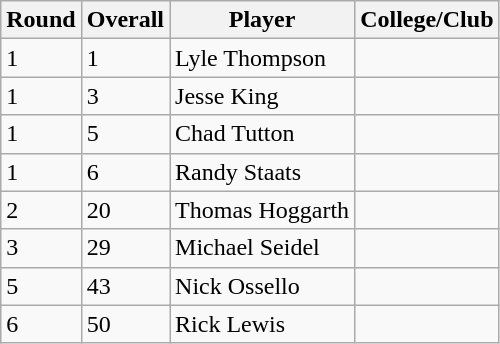<table class="wikitable">
<tr>
<th>Round</th>
<th>Overall</th>
<th>Player</th>
<th>College/Club</th>
</tr>
<tr>
<td>1</td>
<td>1</td>
<td>Lyle Thompson</td>
<td></td>
</tr>
<tr>
<td>1</td>
<td>3</td>
<td>Jesse King</td>
<td></td>
</tr>
<tr>
<td>1</td>
<td>5</td>
<td>Chad Tutton</td>
<td></td>
</tr>
<tr>
<td>1</td>
<td>6</td>
<td>Randy Staats</td>
<td></td>
</tr>
<tr>
<td>2</td>
<td>20</td>
<td>Thomas Hoggarth</td>
<td></td>
</tr>
<tr>
<td>3</td>
<td>29</td>
<td>Michael Seidel</td>
<td></td>
</tr>
<tr>
<td>5</td>
<td>43</td>
<td>Nick Ossello</td>
<td></td>
</tr>
<tr>
<td>6</td>
<td>50</td>
<td>Rick Lewis</td>
<td></td>
</tr>
</table>
